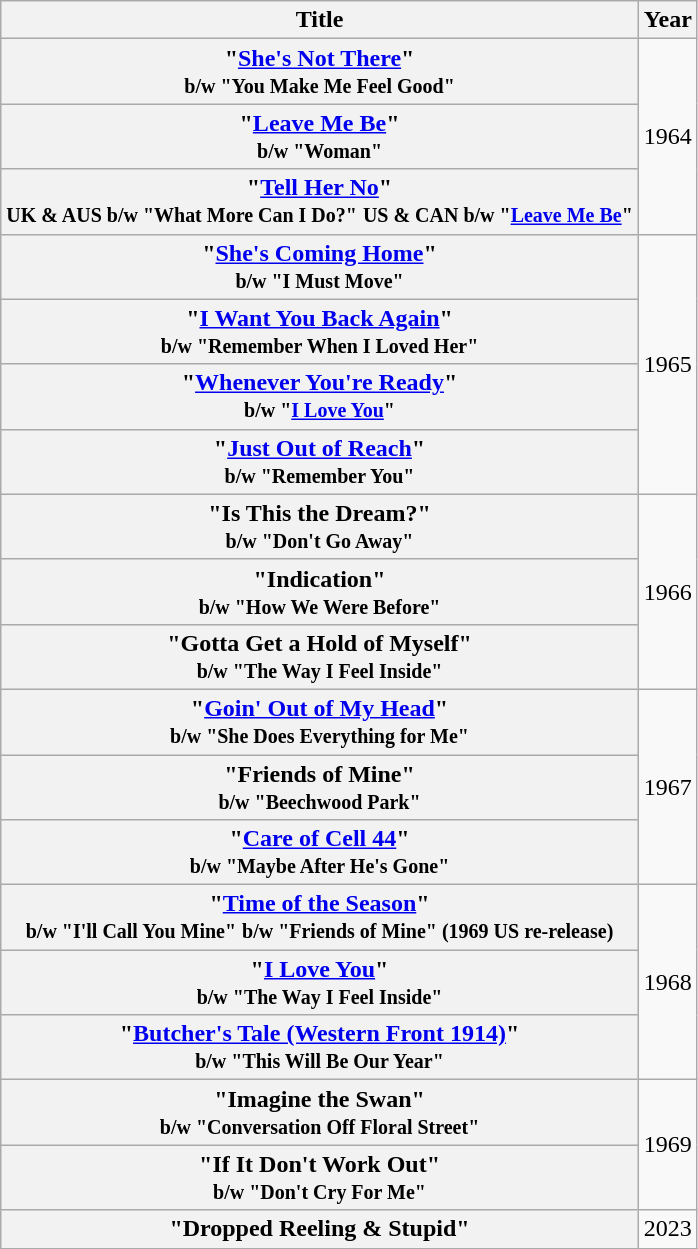<table class="wikitable">
<tr>
<th>Title</th>
<th>Year</th>
</tr>
<tr>
<th>"<a href='#'>She's Not There</a>"<br><small>b/w "You Make Me Feel Good"</small></th>
<td rowspan="3">1964</td>
</tr>
<tr>
<th>"<a href='#'>Leave Me Be</a>"<br><small>b/w "Woman"</small></th>
</tr>
<tr>
<th>"<a href='#'>Tell Her No</a>"<br><small>UK & AUS b/w "What More Can I Do?"</small>
<small>US & CAN b/w "<a href='#'>Leave Me Be</a>"</small></th>
</tr>
<tr>
<th>"<a href='#'>She's Coming Home</a>"<br><small>b/w "I Must Move"</small></th>
<td rowspan="4">1965</td>
</tr>
<tr>
<th>"<a href='#'>I Want You Back Again</a>"<br><small>b/w "Remember When I Loved Her"</small></th>
</tr>
<tr>
<th>"<a href='#'>Whenever You're Ready</a>"<br><small>b/w "<a href='#'>I Love You</a>"</small></th>
</tr>
<tr>
<th>"<a href='#'>Just Out of Reach</a>"<br><small>b/w "Remember You"</small></th>
</tr>
<tr>
<th>"Is This the Dream?"<br><small>b/w "Don't Go Away"</small></th>
<td rowspan="3">1966</td>
</tr>
<tr>
<th>"Indication"<br><small>b/w "How We Were Before"</small></th>
</tr>
<tr>
<th>"Gotta Get a Hold of Myself"<br><small>b/w "The Way I Feel Inside"</small></th>
</tr>
<tr>
<th>"<a href='#'>Goin' Out of My Head</a>"<br><small>b/w "She Does Everything for Me"</small></th>
<td rowspan="3">1967</td>
</tr>
<tr>
<th>"Friends of Mine"<br><small>b/w "Beechwood Park"</small></th>
</tr>
<tr>
<th>"<a href='#'>Care of Cell 44</a>"<br><small>b/w "Maybe After He's Gone"</small></th>
</tr>
<tr>
<th>"<a href='#'>Time of the Season</a>"<br><small>b/w "I'll Call You Mine"</small>
<small>b/w "Friends of Mine" (1969 US re-release)</small></th>
<td rowspan="3">1968</td>
</tr>
<tr>
<th>"<a href='#'>I Love You</a>"<br><small>b/w "The Way I Feel Inside"</small></th>
</tr>
<tr>
<th>"<a href='#'>Butcher's Tale (Western Front 1914)</a>"<br><small>b/w "This Will Be Our Year"</small></th>
</tr>
<tr>
<th>"Imagine the Swan"<br><small>b/w "Conversation Off Floral Street"</small></th>
<td rowspan="2">1969</td>
</tr>
<tr>
<th>"If It Don't Work Out"<br><small>b/w "Don't Cry For Me"</small></th>
</tr>
<tr>
<th>"Dropped Reeling & Stupid"</th>
<td>2023</td>
</tr>
</table>
